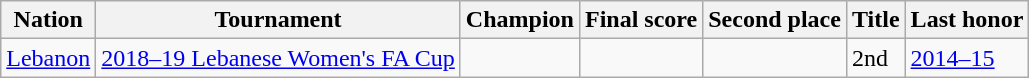<table class="wikitable sortable">
<tr>
<th>Nation</th>
<th>Tournament</th>
<th>Champion</th>
<th>Final score</th>
<th>Second place</th>
<th data-sort-type="number">Title</th>
<th>Last honor</th>
</tr>
<tr>
<td> <a href='#'>Lebanon</a></td>
<td><a href='#'>2018–19 Lebanese Women's FA Cup</a></td>
<td></td>
<td></td>
<td></td>
<td>2nd</td>
<td><a href='#'>2014–15</a></td>
</tr>
</table>
